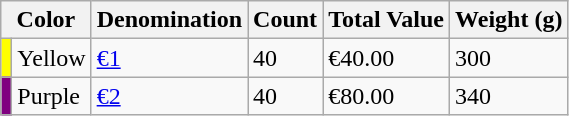<table class="wikitable">
<tr>
<th colspan=2>Color</th>
<th>Denomination</th>
<th>Count</th>
<th>Total Value</th>
<th>Weight (g)</th>
</tr>
<tr>
<td style="background:Yellow"></td>
<td>Yellow</td>
<td><a href='#'>€1</a></td>
<td>40</td>
<td>€40.00</td>
<td>300</td>
</tr>
<tr>
<td style="background:Purple"></td>
<td>Purple</td>
<td><a href='#'>€2</a></td>
<td>40</td>
<td>€80.00</td>
<td>340</td>
</tr>
</table>
